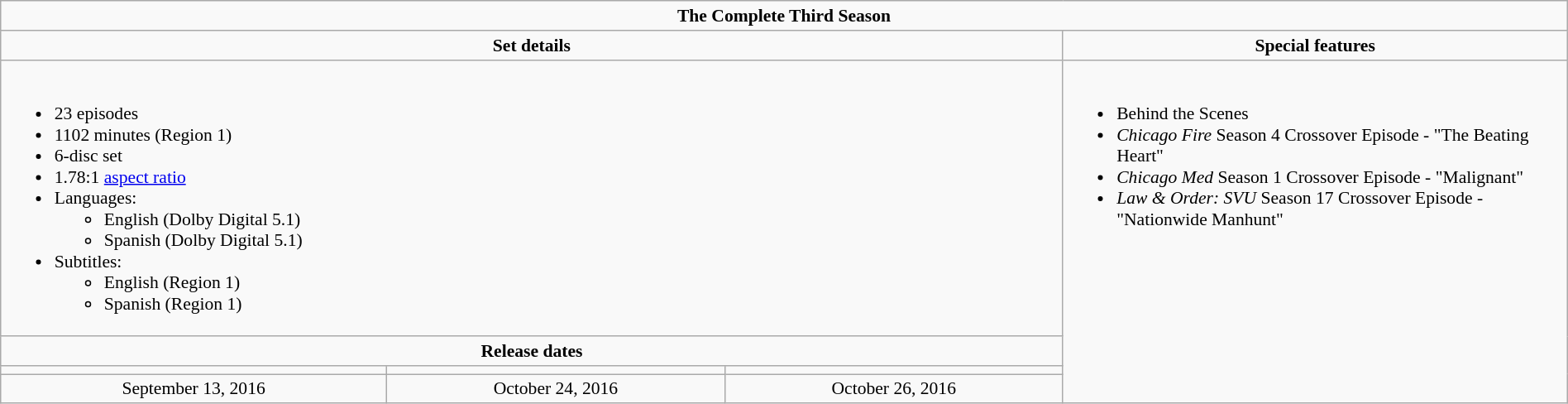<table class="wikitable plainrowheaders" style="font-size:90%; text-align:center; width: 100%; margin-left: auto; margin-right: auto;">
<tr>
<td colspan="6"><strong>The Complete Third Season</strong></td>
</tr>
<tr>
<td align="center" width="300" colspan="3"><strong>Set details</strong></td>
<td width="400" align="center"><strong>Special features</strong></td>
</tr>
<tr valign="top">
<td colspan="3" align="left" width="300"><br><ul><li>23 episodes</li><li>1102 minutes (Region 1)</li><li>6-disc set</li><li>1.78:1 <a href='#'>aspect ratio</a></li><li>Languages:<ul><li>English (Dolby Digital 5.1)</li><li>Spanish (Dolby Digital 5.1)</li></ul></li><li>Subtitles:<ul><li>English (Region 1)</li><li>Spanish (Region 1)</li></ul></li></ul></td>
<td rowspan="4" align="left" width="400"><br><ul><li>Behind the Scenes</li><li><em>Chicago Fire</em> Season 4 Crossover Episode - "The Beating Heart"</li><li><em>Chicago Med</em> Season 1 Crossover Episode - "Malignant"</li><li><em>Law & Order: SVU</em> Season 17 Crossover Episode - "Nationwide Manhunt"</li></ul></td>
</tr>
<tr>
<td colspan="3" align="center"><strong>Release dates</strong></td>
</tr>
<tr>
<td align="center"></td>
<td align="center"></td>
<td align="center"></td>
</tr>
<tr>
<td align="center">September 13, 2016</td>
<td align="center">October 24, 2016</td>
<td align="center">October 26, 2016</td>
</tr>
</table>
